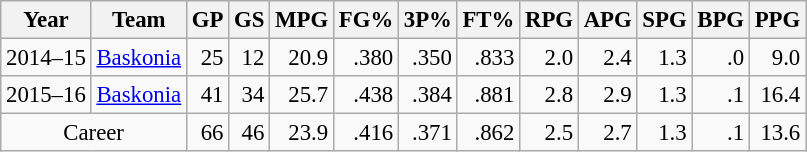<table class="wikitable sortable" style="font-size:95%; text-align:right">
<tr>
<th>Year</th>
<th>Team</th>
<th>GP</th>
<th>GS</th>
<th>MPG</th>
<th>FG%</th>
<th>3P%</th>
<th>FT%</th>
<th>RPG</th>
<th>APG</th>
<th>SPG</th>
<th>BPG</th>
<th>PPG</th>
</tr>
<tr>
<td>2014–15</td>
<td><a href='#'>Baskonia</a></td>
<td>25</td>
<td>12</td>
<td>20.9</td>
<td>.380</td>
<td>.350</td>
<td>.833</td>
<td>2.0</td>
<td>2.4</td>
<td>1.3</td>
<td>.0</td>
<td>9.0</td>
</tr>
<tr>
<td>2015–16</td>
<td><a href='#'>Baskonia</a></td>
<td>41</td>
<td>34</td>
<td>25.7</td>
<td>.438</td>
<td>.384</td>
<td>.881</td>
<td>2.8</td>
<td>2.9</td>
<td>1.3</td>
<td>.1</td>
<td>16.4</td>
</tr>
<tr>
<td colspan="2" align="center">Career</td>
<td>66</td>
<td>46</td>
<td>23.9</td>
<td>.416</td>
<td>.371</td>
<td>.862</td>
<td>2.5</td>
<td>2.7</td>
<td>1.3</td>
<td>.1</td>
<td>13.6</td>
</tr>
</table>
